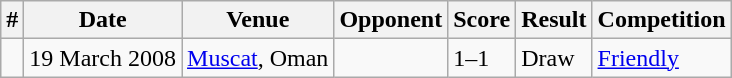<table class="wikitable">
<tr>
<th>#</th>
<th>Date</th>
<th>Venue</th>
<th>Opponent</th>
<th>Score</th>
<th>Result</th>
<th>Competition</th>
</tr>
<tr>
<td></td>
<td>19 March 2008</td>
<td><a href='#'>Muscat</a>, Oman</td>
<td></td>
<td>1–1</td>
<td>Draw</td>
<td><a href='#'>Friendly</a></td>
</tr>
</table>
